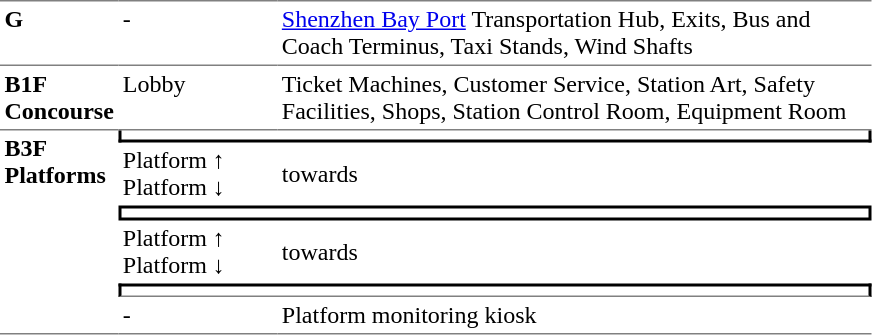<table table border=0 cellspacing=0 cellpadding=3>
<tr>
<td style="border-top:solid 1px gray;" width=50 valign=top><strong>G</strong></td>
<td style="border-top:solid 1px gray;" width=100 valign=top>-</td>
<td style="border-top:solid 1px gray;" width=390 valign=top><a href='#'>Shenzhen Bay Port</a> Transportation Hub, Exits, Bus and Coach Terminus, Taxi Stands, Wind Shafts</td>
</tr>
<tr>
<td style="border-bottom:solid 1px gray; border-top:solid 1px gray;" valign=top width=50><strong>B1F<br>Concourse</strong></td>
<td style="border-bottom:solid 1px gray; border-top:solid 1px gray;" valign=top width=100>Lobby</td>
<td style="border-bottom:solid 1px gray; border-top:solid 1px gray;" valign=top width=390>Ticket Machines, Customer Service, Station Art, Safety Facilities, Shops, Station Control Room, Equipment Room</td>
</tr>
<tr>
<td style="border-bottom:solid 1px gray;" rowspan=7 valign=top><strong>B3F<br>Platforms</strong></td>
</tr>
<tr>
<td style="border-right:solid 2px black;border-left:solid 2px black;border-bottom:solid 2px black;text-align:center;" colspan=2></td>
</tr>
<tr>
<td>Platform  ↑<br>Platform  ↓</td>
<td>  towards  </td>
</tr>
<tr>
<td style="border-right:solid 2px black;border-left:solid 2px black;border-top:solid 2px black;border-bottom:solid 2px black;text-align:center;" colspan=2></td>
</tr>
<tr>
<td>Platform  ↑<br>Platform  ↓</td>
<td>  towards  </td>
</tr>
<tr>
<td style="border-top:solid 2px black;border-right:solid 2px black;border-left:solid 2px black;border-bottom:solid 1px gray;text-align:center;" colspan=2></td>
</tr>
<tr>
<td style="border-bottom:solid 1px gray;">-</td>
<td style="border-bottom:solid 1px gray;">Platform monitoring kiosk</td>
</tr>
</table>
